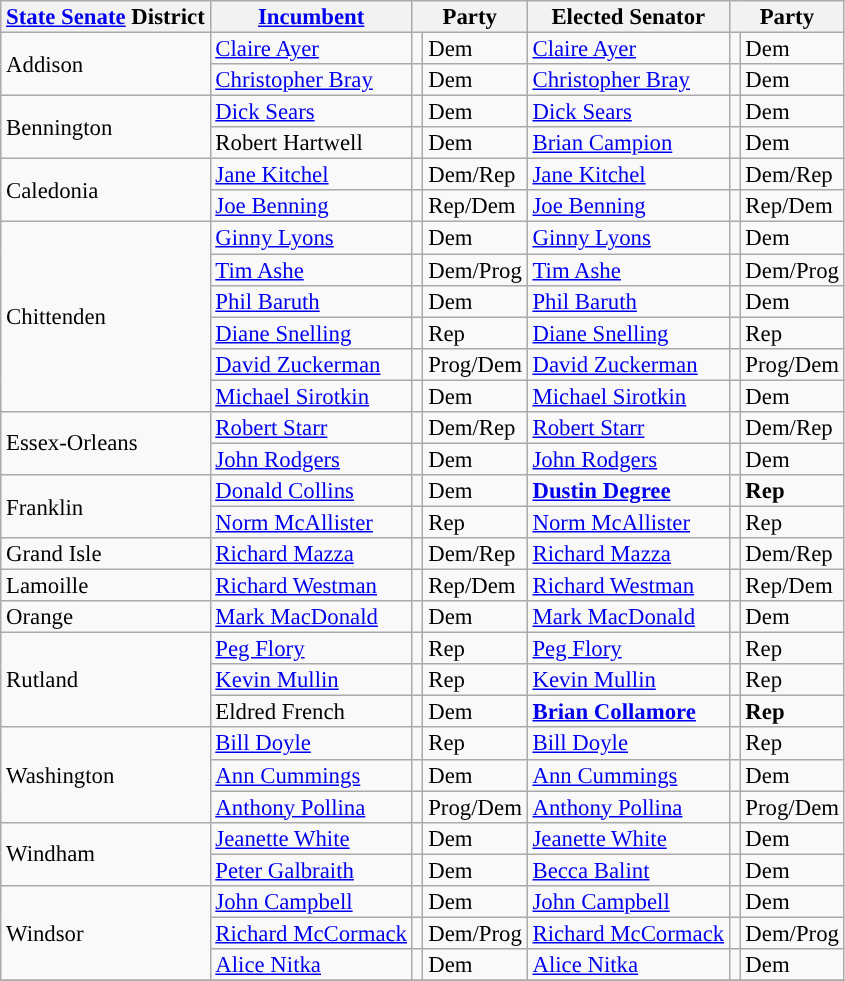<table class="sortable wikitable" style="font-size:95%;line-height:14px;">
<tr>
<th colspan="1" class="unsortable"><a href='#'>State Senate</a> District</th>
<th class="unsortable"><a href='#'>Incumbent</a></th>
<th colspan="2">Party</th>
<th class="unsortable">Elected Senator</th>
<th colspan="2">Party</th>
</tr>
<tr>
<td rowspan="2">Addison</td>
<td><a href='#'>Claire Ayer</a></td>
<td style="background:"></td>
<td>Dem</td>
<td><a href='#'>Claire Ayer</a></td>
<td style="background:"></td>
<td>Dem</td>
</tr>
<tr>
<td><a href='#'>Christopher Bray</a></td>
<td style="background:"></td>
<td>Dem</td>
<td><a href='#'>Christopher Bray</a></td>
<td style="background:"></td>
<td>Dem</td>
</tr>
<tr>
<td rowspan="2">Bennington</td>
<td><a href='#'>Dick Sears</a></td>
<td style="background:"></td>
<td>Dem</td>
<td><a href='#'>Dick Sears</a></td>
<td style="background:"></td>
<td>Dem</td>
</tr>
<tr>
<td>Robert Hartwell</td>
<td style="background:"></td>
<td>Dem</td>
<td><a href='#'>Brian Campion</a></td>
<td style="background:"></td>
<td>Dem</td>
</tr>
<tr>
<td rowspan="2">Caledonia</td>
<td><a href='#'>Jane Kitchel</a></td>
<td style="background:"></td>
<td>Dem/Rep</td>
<td><a href='#'>Jane Kitchel</a></td>
<td style="background:"></td>
<td>Dem/Rep</td>
</tr>
<tr>
<td><a href='#'>Joe Benning</a></td>
<td style="background:"></td>
<td>Rep/Dem</td>
<td><a href='#'>Joe Benning</a></td>
<td style="background:"></td>
<td>Rep/Dem</td>
</tr>
<tr>
<td rowspan="6">Chittenden</td>
<td><a href='#'>Ginny Lyons</a></td>
<td style="background:"></td>
<td>Dem</td>
<td><a href='#'>Ginny Lyons</a></td>
<td style="background:"></td>
<td>Dem</td>
</tr>
<tr>
<td><a href='#'>Tim Ashe</a></td>
<td style="background:"></td>
<td>Dem/Prog</td>
<td><a href='#'>Tim Ashe</a></td>
<td style="background:"></td>
<td>Dem/Prog</td>
</tr>
<tr>
<td><a href='#'>Phil Baruth</a></td>
<td style="background:"></td>
<td>Dem</td>
<td><a href='#'>Phil Baruth</a></td>
<td style="background:"></td>
<td>Dem</td>
</tr>
<tr>
<td><a href='#'>Diane Snelling</a></td>
<td style="background:"></td>
<td>Rep</td>
<td><a href='#'>Diane Snelling</a></td>
<td style="background:"></td>
<td>Rep</td>
</tr>
<tr>
<td><a href='#'>David Zuckerman</a></td>
<td style="background:"></td>
<td>Prog/Dem</td>
<td><a href='#'>David Zuckerman</a></td>
<td style="background:"></td>
<td>Prog/Dem</td>
</tr>
<tr>
<td><a href='#'>Michael Sirotkin</a></td>
<td style="background:"></td>
<td>Dem</td>
<td><a href='#'>Michael Sirotkin</a></td>
<td style="background:"></td>
<td>Dem</td>
</tr>
<tr>
<td rowspan="2">Essex-Orleans</td>
<td><a href='#'>Robert Starr</a></td>
<td style="background:"></td>
<td>Dem/Rep</td>
<td><a href='#'>Robert Starr</a></td>
<td style="background:"></td>
<td>Dem/Rep</td>
</tr>
<tr>
<td><a href='#'>John Rodgers</a></td>
<td style="background:"></td>
<td>Dem</td>
<td><a href='#'>John Rodgers</a></td>
<td style="background:"></td>
<td>Dem</td>
</tr>
<tr>
<td rowspan="2">Franklin</td>
<td><a href='#'>Donald Collins</a></td>
<td style="background:"></td>
<td>Dem</td>
<td><strong><a href='#'>Dustin Degree</a></strong></td>
<td style="background:"></td>
<td><strong> Rep</strong></td>
</tr>
<tr>
<td><a href='#'>Norm McAllister</a></td>
<td style="background:"></td>
<td>Rep</td>
<td><a href='#'>Norm McAllister</a></td>
<td style="background:"></td>
<td>Rep</td>
</tr>
<tr>
<td>Grand Isle</td>
<td><a href='#'>Richard Mazza</a></td>
<td style="background:"></td>
<td>Dem/Rep</td>
<td><a href='#'>Richard Mazza</a></td>
<td style="background:"></td>
<td>Dem/Rep</td>
</tr>
<tr>
<td>Lamoille</td>
<td><a href='#'>Richard Westman</a></td>
<td style="background:"></td>
<td>Rep/Dem</td>
<td><a href='#'>Richard Westman</a></td>
<td style="background:"></td>
<td>Rep/Dem</td>
</tr>
<tr>
<td>Orange</td>
<td><a href='#'>Mark MacDonald</a></td>
<td style="background:"></td>
<td>Dem</td>
<td><a href='#'>Mark MacDonald</a></td>
<td style="background:"></td>
<td>Dem</td>
</tr>
<tr>
<td rowspan="3">Rutland</td>
<td><a href='#'>Peg Flory</a></td>
<td style="background:"></td>
<td>Rep</td>
<td><a href='#'>Peg Flory</a></td>
<td style="background:"></td>
<td>Rep</td>
</tr>
<tr>
<td><a href='#'>Kevin Mullin</a></td>
<td style="background:"></td>
<td>Rep</td>
<td><a href='#'>Kevin Mullin</a></td>
<td style="background:"></td>
<td>Rep</td>
</tr>
<tr>
<td>Eldred French</td>
<td style="background:"></td>
<td>Dem</td>
<td><strong><a href='#'>Brian Collamore</a></strong></td>
<td style="background:"></td>
<td><strong>Rep</strong></td>
</tr>
<tr>
<td rowspan="3">Washington</td>
<td><a href='#'>Bill Doyle</a></td>
<td style="background:"></td>
<td>Rep</td>
<td><a href='#'>Bill Doyle</a></td>
<td style="background:"></td>
<td>Rep</td>
</tr>
<tr>
<td><a href='#'>Ann Cummings</a></td>
<td style="background:"></td>
<td>Dem</td>
<td><a href='#'>Ann Cummings</a></td>
<td style="background:"></td>
<td>Dem</td>
</tr>
<tr>
<td><a href='#'>Anthony Pollina</a></td>
<td style="background:"></td>
<td>Prog/Dem</td>
<td><a href='#'>Anthony Pollina</a></td>
<td style="background:"></td>
<td>Prog/Dem</td>
</tr>
<tr>
<td rowspan="2">Windham</td>
<td><a href='#'>Jeanette White</a></td>
<td style="background:"></td>
<td>Dem</td>
<td><a href='#'>Jeanette White</a></td>
<td style="background:"></td>
<td>Dem</td>
</tr>
<tr>
<td><a href='#'>Peter Galbraith</a></td>
<td style="background:"></td>
<td>Dem</td>
<td><a href='#'>Becca Balint</a></td>
<td style="background:"></td>
<td>Dem</td>
</tr>
<tr>
<td rowspan="3">Windsor</td>
<td><a href='#'>John Campbell</a></td>
<td style="background:"></td>
<td>Dem</td>
<td><a href='#'>John Campbell</a></td>
<td style="background:"></td>
<td>Dem</td>
</tr>
<tr>
<td><a href='#'>Richard McCormack</a></td>
<td style="background:"></td>
<td>Dem/Prog</td>
<td><a href='#'>Richard McCormack</a></td>
<td style="background:"></td>
<td>Dem/Prog</td>
</tr>
<tr>
<td><a href='#'>Alice Nitka</a></td>
<td style="background:"></td>
<td>Dem</td>
<td><a href='#'>Alice Nitka</a></td>
<td style="background:"></td>
<td>Dem</td>
</tr>
<tr>
</tr>
</table>
